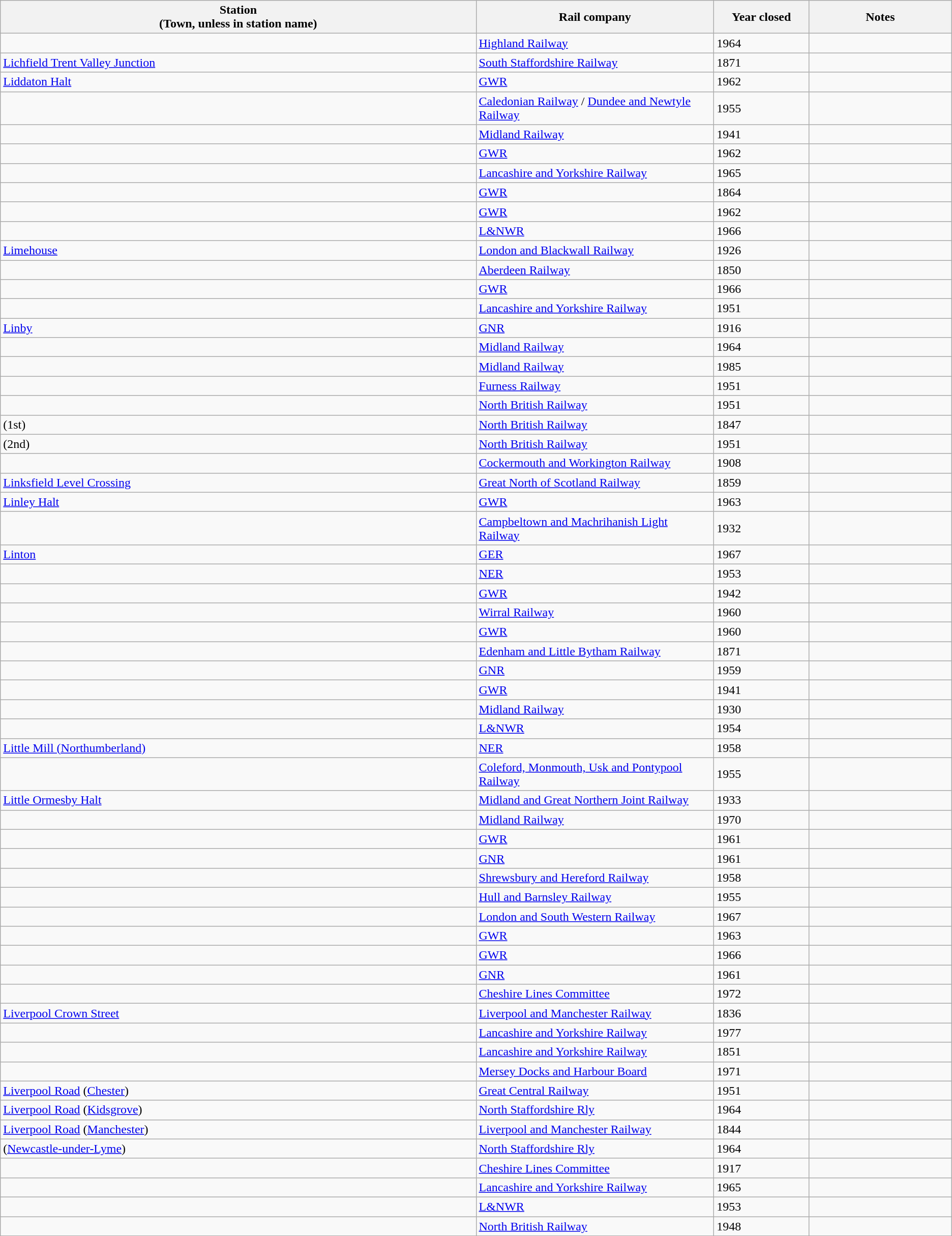<table class="wikitable sortable">
<tr>
<th style="width:50%">Station<br>(Town, unless in station name)</th>
<th style="width:25%">Rail company</th>
<th style="width:10%">Year closed</th>
<th style="width:20%">Notes</th>
</tr>
<tr>
<td></td>
<td><a href='#'>Highland Railway</a></td>
<td>1964</td>
<td></td>
</tr>
<tr>
<td><a href='#'>Lichfield Trent Valley Junction</a></td>
<td><a href='#'>South Staffordshire Railway</a></td>
<td>1871</td>
<td></td>
</tr>
<tr>
<td><a href='#'>Liddaton Halt</a></td>
<td><a href='#'>GWR</a></td>
<td>1962</td>
<td></td>
</tr>
<tr>
<td></td>
<td><a href='#'>Caledonian Railway</a> / <a href='#'>Dundee and Newtyle Railway</a></td>
<td>1955</td>
<td></td>
</tr>
<tr>
<td></td>
<td><a href='#'>Midland Railway</a></td>
<td>1941</td>
<td></td>
</tr>
<tr>
<td></td>
<td><a href='#'>GWR</a></td>
<td>1962</td>
<td></td>
</tr>
<tr>
<td></td>
<td><a href='#'>Lancashire and Yorkshire Railway</a></td>
<td>1965</td>
<td></td>
</tr>
<tr>
<td></td>
<td><a href='#'>GWR</a></td>
<td>1864</td>
<td></td>
</tr>
<tr>
<td></td>
<td><a href='#'>GWR</a></td>
<td>1962</td>
<td></td>
</tr>
<tr>
<td></td>
<td><a href='#'>L&NWR</a></td>
<td>1966</td>
<td></td>
</tr>
<tr>
<td><a href='#'>Limehouse</a></td>
<td><a href='#'>London and Blackwall Railway</a></td>
<td>1926</td>
<td></td>
</tr>
<tr>
<td></td>
<td><a href='#'>Aberdeen Railway</a></td>
<td>1850</td>
<td></td>
</tr>
<tr>
<td></td>
<td><a href='#'>GWR</a></td>
<td>1966</td>
<td></td>
</tr>
<tr>
<td></td>
<td><a href='#'>Lancashire and Yorkshire Railway</a></td>
<td>1951</td>
<td></td>
</tr>
<tr>
<td><a href='#'>Linby</a></td>
<td><a href='#'>GNR</a></td>
<td>1916</td>
<td></td>
</tr>
<tr>
<td></td>
<td><a href='#'>Midland Railway</a></td>
<td>1964</td>
<td></td>
</tr>
<tr>
<td></td>
<td><a href='#'>Midland Railway</a></td>
<td>1985</td>
<td></td>
</tr>
<tr>
<td></td>
<td><a href='#'>Furness Railway</a></td>
<td>1951</td>
<td></td>
</tr>
<tr>
<td></td>
<td><a href='#'>North British Railway</a></td>
<td>1951</td>
<td></td>
</tr>
<tr>
<td> (1st)</td>
<td><a href='#'>North British Railway</a></td>
<td>1847</td>
<td></td>
</tr>
<tr>
<td> (2nd)</td>
<td><a href='#'>North British Railway</a></td>
<td>1951</td>
<td></td>
</tr>
<tr>
<td></td>
<td><a href='#'>Cockermouth and Workington Railway</a></td>
<td>1908</td>
<td></td>
</tr>
<tr>
<td><a href='#'>Linksfield Level Crossing</a></td>
<td><a href='#'>Great North of Scotland Railway</a></td>
<td>1859</td>
<td></td>
</tr>
<tr>
<td><a href='#'>Linley Halt</a></td>
<td><a href='#'>GWR</a></td>
<td>1963</td>
<td></td>
</tr>
<tr>
<td></td>
<td><a href='#'>Campbeltown and Machrihanish Light Railway</a></td>
<td>1932</td>
<td></td>
</tr>
<tr>
<td><a href='#'>Linton</a></td>
<td><a href='#'>GER</a></td>
<td>1967</td>
<td></td>
</tr>
<tr>
<td></td>
<td><a href='#'>NER</a></td>
<td>1953</td>
<td></td>
</tr>
<tr>
<td></td>
<td><a href='#'>GWR</a></td>
<td>1942</td>
<td></td>
</tr>
<tr>
<td></td>
<td><a href='#'>Wirral Railway</a></td>
<td>1960</td>
<td></td>
</tr>
<tr>
<td></td>
<td><a href='#'>GWR</a></td>
<td>1960</td>
<td></td>
</tr>
<tr>
<td></td>
<td><a href='#'>Edenham and Little Bytham Railway</a></td>
<td>1871</td>
<td></td>
</tr>
<tr>
<td></td>
<td><a href='#'>GNR</a></td>
<td>1959</td>
<td></td>
</tr>
<tr>
<td></td>
<td><a href='#'>GWR</a></td>
<td>1941</td>
<td></td>
</tr>
<tr>
<td></td>
<td><a href='#'>Midland Railway</a></td>
<td>1930</td>
<td></td>
</tr>
<tr>
<td></td>
<td><a href='#'>L&NWR</a></td>
<td>1954</td>
<td></td>
</tr>
<tr>
<td><a href='#'>Little Mill (Northumberland)</a></td>
<td><a href='#'>NER</a></td>
<td>1958</td>
<td></td>
</tr>
<tr>
<td></td>
<td><a href='#'>Coleford, Monmouth, Usk and Pontypool Railway</a></td>
<td>1955</td>
<td></td>
</tr>
<tr>
<td><a href='#'>Little Ormesby Halt</a></td>
<td><a href='#'>Midland and Great Northern Joint Railway</a></td>
<td>1933</td>
<td></td>
</tr>
<tr>
<td></td>
<td><a href='#'>Midland Railway</a></td>
<td>1970</td>
<td></td>
</tr>
<tr>
<td></td>
<td><a href='#'>GWR</a></td>
<td>1961</td>
<td></td>
</tr>
<tr>
<td></td>
<td><a href='#'>GNR</a></td>
<td>1961</td>
<td></td>
</tr>
<tr>
<td></td>
<td><a href='#'>Shrewsbury and Hereford Railway</a></td>
<td>1958</td>
<td></td>
</tr>
<tr>
<td></td>
<td><a href='#'>Hull and Barnsley Railway</a></td>
<td>1955</td>
<td></td>
</tr>
<tr>
<td></td>
<td><a href='#'>London and South Western Railway</a></td>
<td>1967</td>
<td></td>
</tr>
<tr>
<td></td>
<td><a href='#'>GWR</a></td>
<td>1963</td>
<td></td>
</tr>
<tr>
<td></td>
<td><a href='#'>GWR</a></td>
<td>1966</td>
<td></td>
</tr>
<tr>
<td></td>
<td><a href='#'>GNR</a></td>
<td>1961</td>
<td></td>
</tr>
<tr>
<td></td>
<td><a href='#'>Cheshire Lines Committee</a></td>
<td>1972</td>
<td></td>
</tr>
<tr>
<td><a href='#'>Liverpool Crown Street</a></td>
<td><a href='#'>Liverpool and Manchester Railway</a></td>
<td>1836</td>
<td></td>
</tr>
<tr>
<td></td>
<td><a href='#'>Lancashire and Yorkshire Railway</a></td>
<td>1977</td>
<td></td>
</tr>
<tr>
<td></td>
<td><a href='#'>Lancashire and Yorkshire Railway</a></td>
<td>1851</td>
<td></td>
</tr>
<tr>
<td></td>
<td><a href='#'>Mersey Docks and Harbour Board</a></td>
<td>1971</td>
<td></td>
</tr>
<tr>
<td><a href='#'>Liverpool Road</a> (<a href='#'>Chester</a>)</td>
<td><a href='#'>Great Central Railway</a></td>
<td>1951</td>
<td></td>
</tr>
<tr>
<td><a href='#'>Liverpool Road</a> (<a href='#'>Kidsgrove</a>)</td>
<td><a href='#'>North Staffordshire Rly</a></td>
<td>1964</td>
<td></td>
</tr>
<tr>
<td><a href='#'>Liverpool Road</a> (<a href='#'>Manchester</a>)</td>
<td><a href='#'>Liverpool and Manchester Railway</a></td>
<td>1844</td>
<td></td>
</tr>
<tr>
<td> (<a href='#'>Newcastle-under-Lyme</a>)</td>
<td><a href='#'>North Staffordshire Rly</a></td>
<td>1964</td>
<td></td>
</tr>
<tr>
<td></td>
<td><a href='#'>Cheshire Lines Committee</a></td>
<td>1917</td>
<td></td>
</tr>
<tr>
<td></td>
<td><a href='#'>Lancashire and Yorkshire Railway</a></td>
<td>1965</td>
<td></td>
</tr>
<tr>
<td></td>
<td><a href='#'>L&NWR</a></td>
<td>1953</td>
<td></td>
</tr>
<tr>
<td></td>
<td><a href='#'>North British Railway</a></td>
<td>1948</td>
<td></td>
</tr>
<tr>
</tr>
</table>
